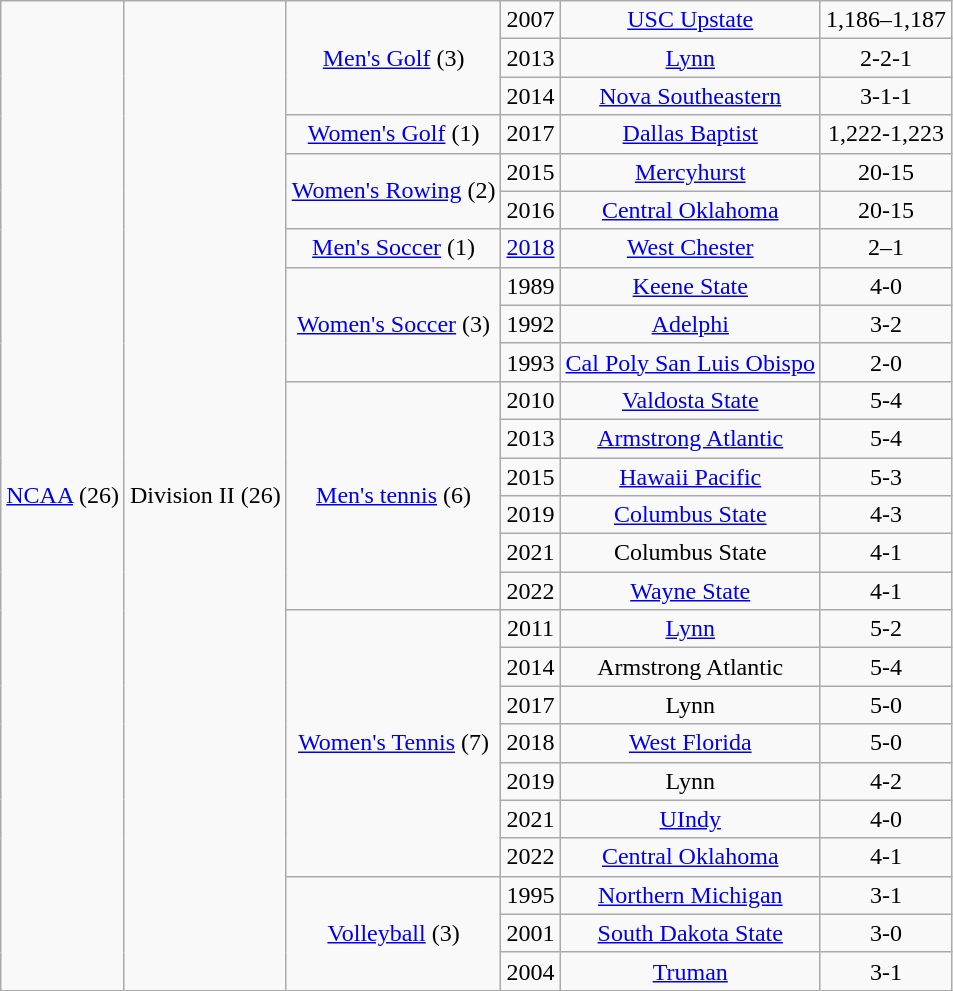<table class="wikitable">
<tr align="center">
<td rowspan="26"><a href='#'>NCAA</a> (26)</td>
<td rowspan="26">Division II (26)</td>
<td rowspan="3"><a href='#'>Men's Golf</a> (3)</td>
<td>2007</td>
<td><a href='#'>USC Upstate</a></td>
<td>1,186–1,187</td>
</tr>
<tr align="center">
<td>2013</td>
<td><a href='#'>Lynn</a></td>
<td>2-2-1</td>
</tr>
<tr align="center">
<td>2014</td>
<td><a href='#'>Nova Southeastern</a></td>
<td>3-1-1</td>
</tr>
<tr align="center">
<td rowspan="1"><a href='#'>Women's Golf</a> (1)</td>
<td>2017</td>
<td><a href='#'>Dallas Baptist</a></td>
<td>1,222-1,223</td>
</tr>
<tr align="center">
<td rowspan="2"><a href='#'>Women's Rowing</a> (2)</td>
<td>2015</td>
<td><a href='#'>Mercyhurst</a></td>
<td>20-15</td>
</tr>
<tr align="center">
<td>2016</td>
<td><a href='#'>Central Oklahoma</a></td>
<td>20-15</td>
</tr>
<tr align="center">
<td rowspan="1"><a href='#'>Men's Soccer</a> (1)</td>
<td><a href='#'>2018</a></td>
<td><a href='#'>West Chester</a></td>
<td>2–1</td>
</tr>
<tr align="center">
<td rowspan="3"><a href='#'>Women's Soccer</a> (3)</td>
<td>1989</td>
<td><a href='#'>Keene State</a></td>
<td>4-0</td>
</tr>
<tr align="center">
<td>1992</td>
<td><a href='#'>Adelphi</a></td>
<td>3-2</td>
</tr>
<tr align="center">
<td>1993</td>
<td><a href='#'>Cal Poly San Luis Obispo</a></td>
<td>2-0</td>
</tr>
<tr align="center">
<td rowspan="6"><a href='#'>Men's tennis</a> (6)</td>
<td>2010</td>
<td><a href='#'>Valdosta State</a></td>
<td>5-4</td>
</tr>
<tr align="center">
<td>2013</td>
<td><a href='#'>Armstrong Atlantic</a></td>
<td>5-4</td>
</tr>
<tr align="center">
<td>2015</td>
<td><a href='#'>Hawaii Pacific</a></td>
<td>5-3</td>
</tr>
<tr align="center">
<td>2019</td>
<td><a href='#'>Columbus State</a></td>
<td>4-3</td>
</tr>
<tr align="center">
<td>2021</td>
<td>Columbus State</td>
<td>4-1</td>
</tr>
<tr align="center">
<td>2022</td>
<td><a href='#'>Wayne State</a></td>
<td>4-1</td>
</tr>
<tr align="center">
<td rowspan="7"><a href='#'>Women's Tennis</a> (7)</td>
<td>2011</td>
<td><a href='#'>Lynn</a></td>
<td>5-2</td>
</tr>
<tr align="center">
<td>2014</td>
<td>Armstrong Atlantic</td>
<td>5-4</td>
</tr>
<tr align="center">
<td>2017</td>
<td>Lynn</td>
<td>5-0</td>
</tr>
<tr align="center">
<td>2018</td>
<td><a href='#'>West Florida</a></td>
<td>5-0</td>
</tr>
<tr align="center">
<td>2019</td>
<td>Lynn</td>
<td>4-2</td>
</tr>
<tr align="center">
<td>2021</td>
<td><a href='#'>UIndy</a></td>
<td>4-0</td>
</tr>
<tr align="center">
<td>2022</td>
<td><a href='#'>Central Oklahoma</a></td>
<td>4-1</td>
</tr>
<tr align="center">
<td rowspan="3"><a href='#'>Volleyball</a> (3)</td>
<td>1995</td>
<td><a href='#'>Northern Michigan</a></td>
<td>3-1</td>
</tr>
<tr align="center">
<td>2001</td>
<td><a href='#'>South Dakota State</a></td>
<td>3-0</td>
</tr>
<tr align="center">
<td>2004</td>
<td><a href='#'>Truman</a></td>
<td>3-1</td>
</tr>
</table>
